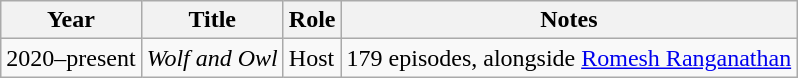<table class="wikitable">
<tr>
<th>Year</th>
<th>Title</th>
<th>Role</th>
<th>Notes</th>
</tr>
<tr>
<td>2020–present</td>
<td><em>Wolf and Owl</em></td>
<td>Host</td>
<td>179 episodes, alongside <a href='#'>Romesh Ranganathan</a></td>
</tr>
</table>
